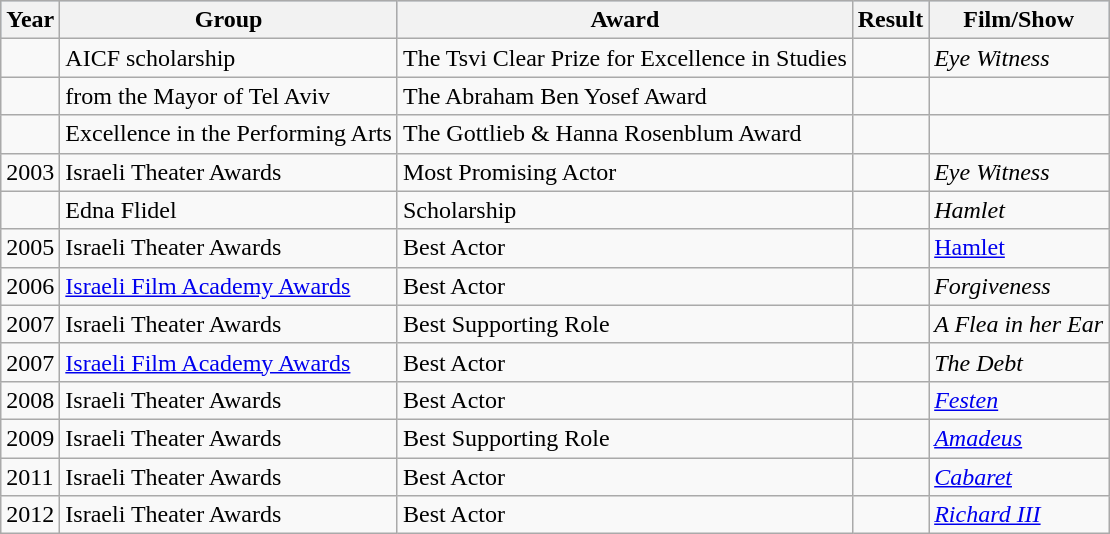<table class="wikitable">
<tr style="background:#b0c4de; text-align:center;">
<th>Year</th>
<th>Group</th>
<th>Award</th>
<th>Result</th>
<th>Film/Show</th>
</tr>
<tr>
<td></td>
<td>AICF scholarship</td>
<td>The Tsvi Clear Prize for Excellence in Studies</td>
<td></td>
<td><em>Eye Witness</em></td>
</tr>
<tr>
<td></td>
<td>from the Mayor of Tel Aviv</td>
<td>The Abraham Ben Yosef Award</td>
<td></td>
<td></td>
</tr>
<tr>
<td></td>
<td>Excellence in the Performing Arts</td>
<td>The Gottlieb & Hanna Rosenblum Award</td>
<td></td>
<td></td>
</tr>
<tr>
<td>2003</td>
<td>Israeli Theater Awards</td>
<td>Most Promising Actor</td>
<td></td>
<td><em>Eye Witness</em></td>
</tr>
<tr>
<td></td>
<td>Edna Flidel</td>
<td>Scholarship</td>
<td></td>
<td><em>Hamlet</em></td>
</tr>
<tr>
<td>2005</td>
<td>Israeli Theater Awards</td>
<td>Best Actor</td>
<td></td>
<td><a href='#'>Hamlet</a></td>
</tr>
<tr>
<td>2006</td>
<td><a href='#'>Israeli Film Academy Awards</a></td>
<td>Best Actor</td>
<td></td>
<td><em>Forgiveness</em></td>
</tr>
<tr>
<td>2007</td>
<td>Israeli Theater Awards</td>
<td>Best Supporting Role</td>
<td></td>
<td><em>A Flea in her Ear</em></td>
</tr>
<tr>
<td>2007</td>
<td><a href='#'>Israeli Film Academy Awards</a></td>
<td>Best Actor</td>
<td></td>
<td><em>The Debt</em></td>
</tr>
<tr>
<td>2008</td>
<td>Israeli Theater Awards</td>
<td>Best Actor</td>
<td></td>
<td><em><a href='#'>Festen</a></em></td>
</tr>
<tr>
<td>2009</td>
<td>Israeli Theater Awards</td>
<td>Best Supporting Role</td>
<td></td>
<td><em><a href='#'>Amadeus</a></em></td>
</tr>
<tr>
<td>2011</td>
<td>Israeli Theater Awards</td>
<td>Best Actor</td>
<td></td>
<td><em><a href='#'>Cabaret</a></em></td>
</tr>
<tr>
<td>2012</td>
<td>Israeli Theater Awards</td>
<td>Best Actor</td>
<td></td>
<td><em><a href='#'>Richard III</a></em></td>
</tr>
</table>
